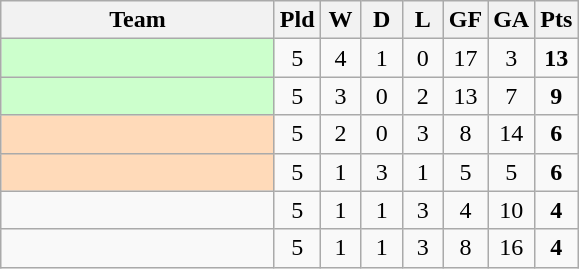<table class="wikitable" style="text-align:center">
<tr>
<th width=175>Team</th>
<th width=20>Pld</th>
<th width=20>W</th>
<th width=20>D</th>
<th width=20>L</th>
<th width=20>GF</th>
<th width=20>GA</th>
<th width=20>Pts</th>
</tr>
<tr>
<td style="text-align:left; background:#cfc;"></td>
<td>5</td>
<td>4</td>
<td>1</td>
<td>0</td>
<td>17</td>
<td>3</td>
<td><strong>13</strong></td>
</tr>
<tr>
<td style="text-align:left; background:#cfc;"></td>
<td>5</td>
<td>3</td>
<td>0</td>
<td>2</td>
<td>13</td>
<td>7</td>
<td><strong>9</strong></td>
</tr>
<tr>
<td style="text-align:left; background:#ffdab9;"></td>
<td>5</td>
<td>2</td>
<td>0</td>
<td>3</td>
<td>8</td>
<td>14</td>
<td><strong>6</strong></td>
</tr>
<tr>
<td style="text-align:left; background:#ffdab9;"></td>
<td>5</td>
<td>1</td>
<td>3</td>
<td>1</td>
<td>5</td>
<td>5</td>
<td><strong>6</strong></td>
</tr>
<tr>
<td align=left></td>
<td>5</td>
<td>1</td>
<td>1</td>
<td>3</td>
<td>4</td>
<td>10</td>
<td><strong>4</strong></td>
</tr>
<tr>
<td align=left></td>
<td>5</td>
<td>1</td>
<td>1</td>
<td>3</td>
<td>8</td>
<td>16</td>
<td><strong>4</strong></td>
</tr>
</table>
